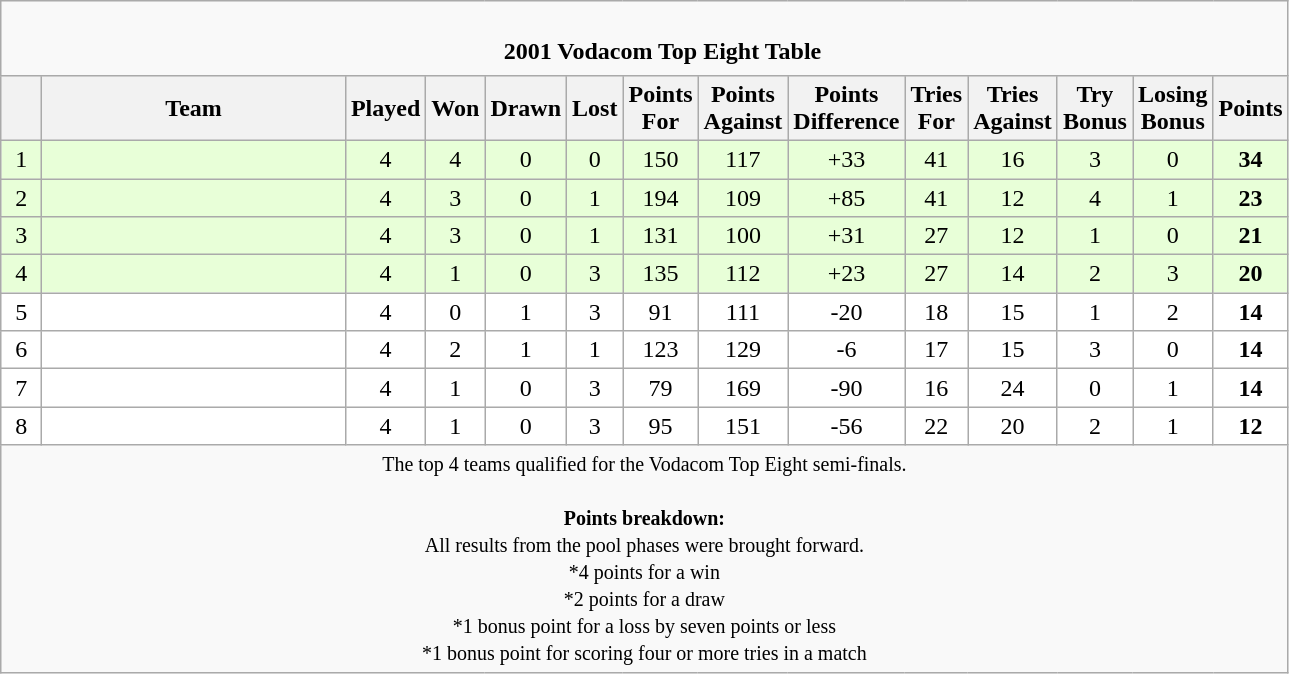<table class="wikitable" style="text-align: center;">
<tr>
<td colspan="14" cellpadding="0" cellspacing="0"><br><table border="0" width="100%" cellpadding="0" cellspacing="0">
<tr>
<td width=0% style="border:0px"></td>
<td style="border:0px"><strong>2001 Vodacom Top Eight Table</strong></td>
</tr>
</table>
</td>
</tr>
<tr>
<th bgcolor="#efefef" width="20"></th>
<th bgcolor="#efefef" width="195">Team</th>
<th bgcolor="#efefef" width="20">Played</th>
<th bgcolor="#efefef" width="20">Won</th>
<th bgcolor="#efefef" width="20">Drawn</th>
<th bgcolor="#efefef" width="20">Lost</th>
<th bgcolor="#efefef" width="20">Points For</th>
<th bgcolor="#efefef" width="20">Points Against</th>
<th bgcolor="#efefef" width="20">Points Difference</th>
<th bgcolor="#efefef" width="20">Tries For</th>
<th bgcolor="#efefef" width="20">Tries Against</th>
<th bgcolor="#efefef" width="20">Try Bonus</th>
<th bgcolor="#efefef" width="20">Losing Bonus</th>
<th bgcolor="#efefef" width="20">Points<br></th>
</tr>
<tr bgcolor=#E8FFD8 align=center>
<td>1</td>
<td align=left></td>
<td>4</td>
<td>4</td>
<td>0</td>
<td>0</td>
<td>150</td>
<td>117</td>
<td>+33</td>
<td>41</td>
<td>16</td>
<td>3</td>
<td>0</td>
<td><strong>34</strong></td>
</tr>
<tr bgcolor=#E8FFD8 align=center>
<td>2</td>
<td align=left></td>
<td>4</td>
<td>3</td>
<td>0</td>
<td>1</td>
<td>194</td>
<td>109</td>
<td>+85</td>
<td>41</td>
<td>12</td>
<td>4</td>
<td>1</td>
<td><strong>23</strong></td>
</tr>
<tr bgcolor=#E8FFD8 align=center>
<td>3</td>
<td align=left></td>
<td>4</td>
<td>3</td>
<td>0</td>
<td>1</td>
<td>131</td>
<td>100</td>
<td>+31</td>
<td>27</td>
<td>12</td>
<td>1</td>
<td>0</td>
<td><strong>21</strong></td>
</tr>
<tr bgcolor=#E8FFD8 align=center>
<td>4</td>
<td align=left></td>
<td>4</td>
<td>1</td>
<td>0</td>
<td>3</td>
<td>135</td>
<td>112</td>
<td>+23</td>
<td>27</td>
<td>14</td>
<td>2</td>
<td>3</td>
<td><strong>20</strong></td>
</tr>
<tr bgcolor=#ffffff align=center>
<td>5</td>
<td align=left></td>
<td>4</td>
<td>0</td>
<td>1</td>
<td>3</td>
<td>91</td>
<td>111</td>
<td>-20</td>
<td>18</td>
<td>15</td>
<td>1</td>
<td>2</td>
<td><strong>14</strong></td>
</tr>
<tr bgcolor=#ffffff align=center>
<td>6</td>
<td align=left></td>
<td>4</td>
<td>2</td>
<td>1</td>
<td>1</td>
<td>123</td>
<td>129</td>
<td>-6</td>
<td>17</td>
<td>15</td>
<td>3</td>
<td>0</td>
<td><strong>14</strong></td>
</tr>
<tr bgcolor=#ffffff align=center>
<td>7</td>
<td align=left></td>
<td>4</td>
<td>1</td>
<td>0</td>
<td>3</td>
<td>79</td>
<td>169</td>
<td>-90</td>
<td>16</td>
<td>24</td>
<td>0</td>
<td>1</td>
<td><strong>14</strong></td>
</tr>
<tr bgcolor=#ffffff align=center>
<td>8</td>
<td align=left></td>
<td>4</td>
<td>1</td>
<td>0</td>
<td>3</td>
<td>95</td>
<td>151</td>
<td>-56</td>
<td>22</td>
<td>20</td>
<td>2</td>
<td>1</td>
<td><strong>12</strong></td>
</tr>
<tr |align=left|>
<td colspan="14" style="border:0px"><small>The top 4 teams qualified for the Vodacom Top Eight semi-finals.<br><br><strong>Points breakdown:</strong><br>All results from the pool phases were brought forward.<br>*4 points for a win<br>*2 points for a draw<br>*1 bonus point for a loss by seven points or less<br>*1 bonus point for scoring four or more tries in a match</small></td>
</tr>
</table>
